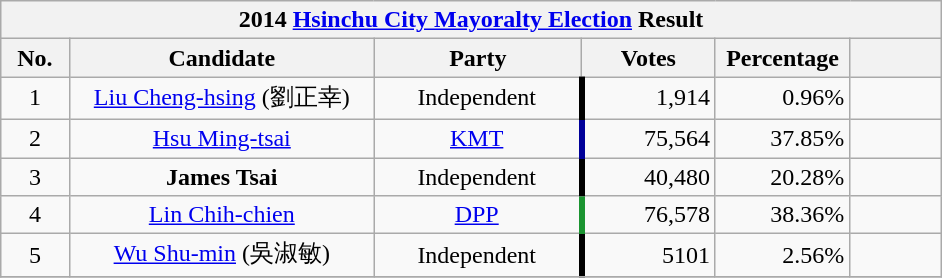<table class="wikitable" style="margin:1em auto; text-align:center">
<tr>
<th colspan="7" width=620px>2014 <a href='#'>Hsinchu City Mayoralty Election</a> Result</th>
</tr>
<tr>
<th width=35>No.</th>
<th width=180>Candidate</th>
<th width=120>Party</th>
<th width=75>Votes</th>
<th width=75>Percentage</th>
<th width=49></th>
</tr>
<tr>
<td>1</td>
<td><a href='#'>Liu Cheng-hsing</a> (劉正幸)</td>
<td>Independent</td>
<td style="border-left:4px solid #000000;" align="right">1,914</td>
<td align="right">0.96%</td>
<td align="center"></td>
</tr>
<tr>
<td>2</td>
<td><a href='#'>Hsu Ming-tsai</a></td>
<td><a href='#'>KMT</a></td>
<td style="border-left:4px solid #000099;" align="right">75,564</td>
<td align="right">37.85%</td>
<td align="center"></td>
</tr>
<tr>
<td>3</td>
<td><strong>James Tsai</strong></td>
<td>Independent</td>
<td style="border-left:4px solid #000000;" align="right">40,480</td>
<td align="right">20.28%</td>
<td align="center"></td>
</tr>
<tr>
<td>4</td>
<td><a href='#'>Lin Chih-chien</a></td>
<td><a href='#'>DPP</a></td>
<td style="border-left:4px solid #1B9431;" align="right">76,578</td>
<td align="right">38.36%</td>
<td align="center"><div></div></td>
</tr>
<tr>
<td>5</td>
<td><a href='#'>Wu Shu-min</a> (吳淑敏)</td>
<td>Independent</td>
<td style="border-left:4px solid #000000;" align="right">5101</td>
<td align="right">2.56%</td>
<td align="center"></td>
</tr>
<tr bgcolor=EEEEEE>
</tr>
</table>
